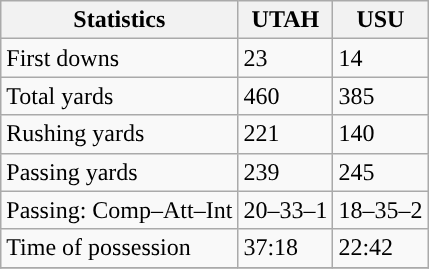<table class="wikitable" style="float: left;">
<tr>
<th>Statistics</th>
<th>UTAH</th>
<th>USU</th>
</tr>
<tr>
<td>First downs</td>
<td>23</td>
<td>14</td>
</tr>
<tr>
<td>Total yards</td>
<td>460</td>
<td>385</td>
</tr>
<tr>
<td>Rushing yards</td>
<td>221</td>
<td>140</td>
</tr>
<tr>
<td>Passing yards</td>
<td>239</td>
<td>245</td>
</tr>
<tr>
<td>Passing: Comp–Att–Int</td>
<td>20–33–1</td>
<td>18–35–2</td>
</tr>
<tr>
<td>Time of possession</td>
<td>37:18</td>
<td>22:42</td>
</tr>
<tr>
</tr>
</table>
